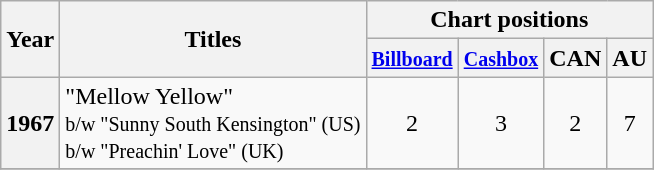<table class="wikitable sortable">
<tr>
<th rowspan="2">Year</th>
<th rowspan="2">Titles</th>
<th colspan="4">Chart positions</th>
</tr>
<tr>
<th><small><a href='#'>Billboard</a></small></th>
<th><small><a href='#'>Cashbox</a></small></th>
<th>CAN</th>
<th>AU</th>
</tr>
<tr>
<th>1967</th>
<td>"Mellow Yellow"<br><small>b/w "Sunny South Kensington" (US)<br>b/w "Preachin' Love" (UK)</small></td>
<td align=center>2</td>
<td align=center>3</td>
<td align=center>2</td>
<td align=center>7</td>
</tr>
<tr>
</tr>
</table>
